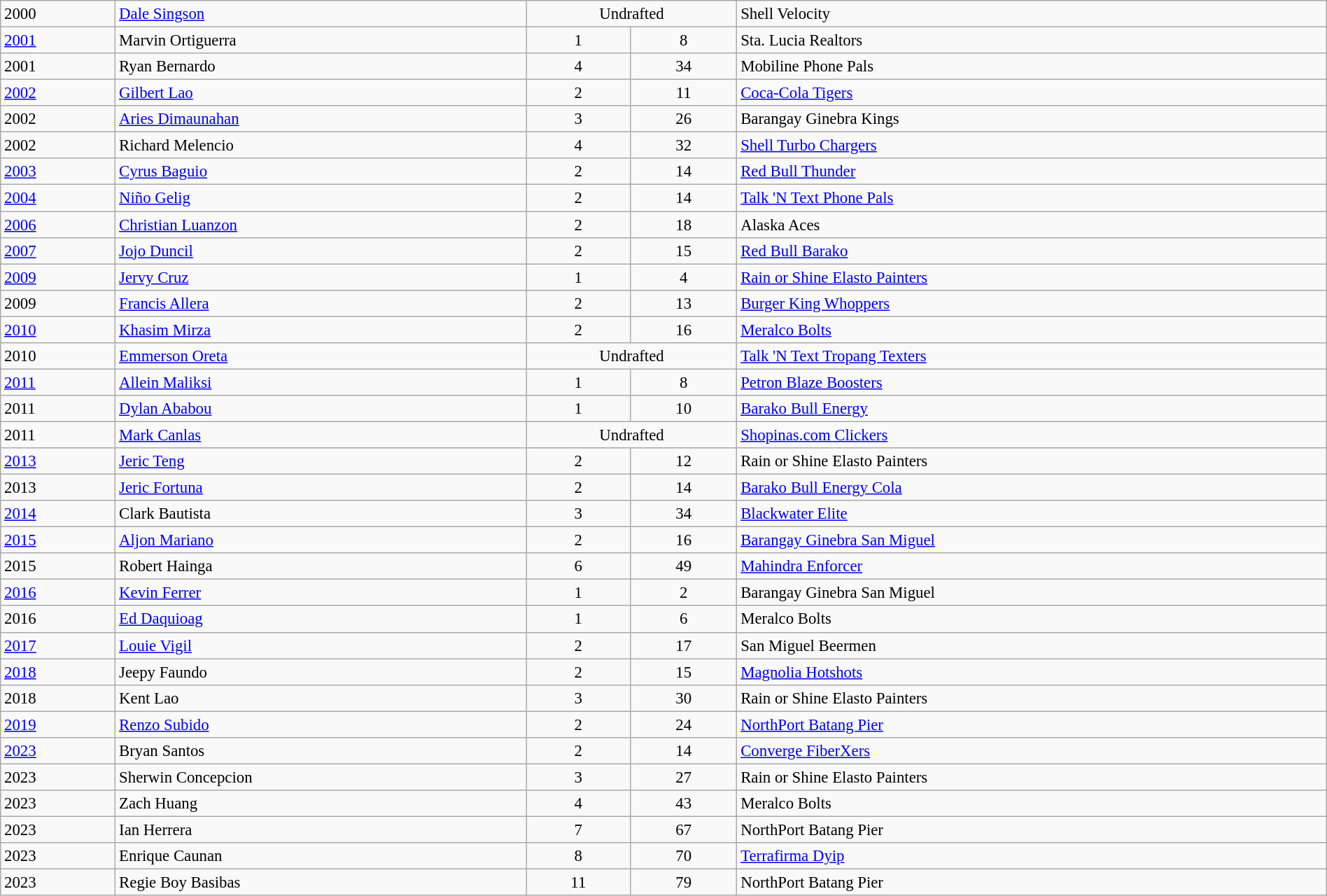<table class=wikitable width=100% style=font-size:95%>
<tr>
<td>2000</td>
<td><a href='#'>Dale Singson</a></td>
<td colspan=2 align=center>Undrafted</td>
<td>Shell Velocity</td>
</tr>
<tr>
<td><a href='#'>2001</a></td>
<td>Marvin Ortiguerra</td>
<td align=center>1</td>
<td align=center>8</td>
<td>Sta. Lucia Realtors</td>
</tr>
<tr>
<td>2001</td>
<td>Ryan Bernardo</td>
<td align=center>4</td>
<td align=center>34</td>
<td>Mobiline Phone Pals</td>
</tr>
<tr>
<td><a href='#'>2002</a></td>
<td><a href='#'>Gilbert Lao</a></td>
<td align=center>2</td>
<td align=center>11</td>
<td><a href='#'>Coca-Cola Tigers</a></td>
</tr>
<tr>
<td>2002</td>
<td><a href='#'>Aries Dimaunahan</a></td>
<td align=center>3</td>
<td align=center>26</td>
<td>Barangay Ginebra Kings</td>
</tr>
<tr>
<td>2002</td>
<td>Richard Melencio</td>
<td align=center>4</td>
<td align=center>32</td>
<td><a href='#'>Shell Turbo Chargers</a></td>
</tr>
<tr>
<td><a href='#'>2003</a></td>
<td><a href='#'>Cyrus Baguio</a></td>
<td align=center>2</td>
<td align=center>14</td>
<td><a href='#'>Red Bull Thunder</a></td>
</tr>
<tr>
<td><a href='#'>2004</a></td>
<td><a href='#'>Niño Gelig</a></td>
<td align=center>2</td>
<td align=center>14</td>
<td><a href='#'>Talk 'N Text Phone Pals</a></td>
</tr>
<tr>
<td><a href='#'>2006</a></td>
<td><a href='#'>Christian Luanzon</a></td>
<td align=center>2</td>
<td align=center>18</td>
<td>Alaska Aces</td>
</tr>
<tr>
<td><a href='#'>2007</a></td>
<td><a href='#'>Jojo Duncil</a></td>
<td align=center>2</td>
<td align=center>15</td>
<td><a href='#'>Red Bull Barako</a></td>
</tr>
<tr>
<td><a href='#'>2009</a></td>
<td><a href='#'>Jervy Cruz</a></td>
<td align=center>1</td>
<td align=center>4</td>
<td><a href='#'>Rain or Shine Elasto Painters</a></td>
</tr>
<tr>
<td>2009</td>
<td><a href='#'>Francis Allera</a></td>
<td align=center>2</td>
<td align=center>13</td>
<td><a href='#'>Burger King Whoppers</a></td>
</tr>
<tr>
<td><a href='#'>2010</a></td>
<td><a href='#'>Khasim Mirza</a></td>
<td align=center>2</td>
<td align=center>16</td>
<td><a href='#'>Meralco Bolts</a></td>
</tr>
<tr>
<td>2010</td>
<td><a href='#'>Emmerson Oreta</a></td>
<td colspan=2 align=center>Undrafted</td>
<td><a href='#'>Talk 'N Text Tropang Texters</a></td>
</tr>
<tr>
<td><a href='#'>2011</a></td>
<td><a href='#'>Allein Maliksi</a></td>
<td align=center>1</td>
<td align=center>8</td>
<td><a href='#'>Petron Blaze Boosters</a></td>
</tr>
<tr>
<td>2011</td>
<td><a href='#'>Dylan Ababou</a></td>
<td align=center>1</td>
<td align=center>10</td>
<td><a href='#'>Barako Bull Energy</a></td>
</tr>
<tr>
<td>2011</td>
<td><a href='#'>Mark Canlas</a></td>
<td colspan=2 align=center>Undrafted</td>
<td><a href='#'>Shopinas.com Clickers</a></td>
</tr>
<tr>
<td><a href='#'>2013</a></td>
<td><a href='#'>Jeric Teng</a></td>
<td align=center>2</td>
<td align=center>12</td>
<td>Rain or Shine Elasto Painters</td>
</tr>
<tr>
<td>2013</td>
<td><a href='#'>Jeric Fortuna</a></td>
<td align=center>2</td>
<td align=center>14</td>
<td><a href='#'>Barako Bull Energy Cola</a></td>
</tr>
<tr>
<td><a href='#'>2014</a></td>
<td>Clark Bautista</td>
<td align=center>3</td>
<td align=center>34</td>
<td><a href='#'>Blackwater Elite</a></td>
</tr>
<tr>
<td><a href='#'>2015</a></td>
<td><a href='#'>Aljon Mariano</a></td>
<td align=center>2</td>
<td align=center>16</td>
<td><a href='#'>Barangay Ginebra San Miguel</a></td>
</tr>
<tr>
<td>2015</td>
<td>Robert Hainga</td>
<td align=center>6</td>
<td align=center>49</td>
<td><a href='#'>Mahindra Enforcer</a></td>
</tr>
<tr>
<td><a href='#'>2016</a></td>
<td><a href='#'>Kevin Ferrer</a></td>
<td align=center>1</td>
<td align=center>2</td>
<td>Barangay Ginebra San Miguel</td>
</tr>
<tr>
<td>2016</td>
<td><a href='#'>Ed Daquioag</a></td>
<td align=center>1</td>
<td align=center>6</td>
<td>Meralco Bolts</td>
</tr>
<tr>
<td><a href='#'>2017</a></td>
<td><a href='#'>Louie Vigil</a></td>
<td align=center>2</td>
<td align=center>17</td>
<td>San Miguel Beermen</td>
</tr>
<tr>
<td><a href='#'>2018</a></td>
<td>Jeepy Faundo</td>
<td align=center>2</td>
<td align=center>15</td>
<td><a href='#'>Magnolia Hotshots</a></td>
</tr>
<tr>
<td>2018</td>
<td>Kent Lao</td>
<td align=center>3</td>
<td align=center>30</td>
<td>Rain or Shine Elasto Painters</td>
</tr>
<tr>
<td><a href='#'>2019</a></td>
<td><a href='#'>Renzo Subido</a></td>
<td align=center>2</td>
<td align=center>24</td>
<td><a href='#'>NorthPort Batang Pier</a></td>
</tr>
<tr>
<td><a href='#'>2023</a></td>
<td>Bryan Santos</td>
<td align=center>2</td>
<td align=center>14</td>
<td><a href='#'>Converge FiberXers</a></td>
</tr>
<tr>
<td>2023</td>
<td>Sherwin Concepcion</td>
<td align=center>3</td>
<td align=center>27</td>
<td>Rain or Shine Elasto Painters</td>
</tr>
<tr>
<td>2023</td>
<td>Zach Huang</td>
<td align=center>4</td>
<td align=center>43</td>
<td>Meralco Bolts</td>
</tr>
<tr>
<td>2023</td>
<td>Ian Herrera</td>
<td align=center>7</td>
<td align=center>67</td>
<td>NorthPort Batang Pier</td>
</tr>
<tr>
<td>2023</td>
<td>Enrique Caunan</td>
<td align=center>8</td>
<td align=center>70</td>
<td><a href='#'>Terrafirma Dyip</a></td>
</tr>
<tr>
<td>2023</td>
<td>Regie Boy Basibas</td>
<td align=center>11</td>
<td align=center>79</td>
<td>NorthPort Batang Pier</td>
</tr>
</table>
